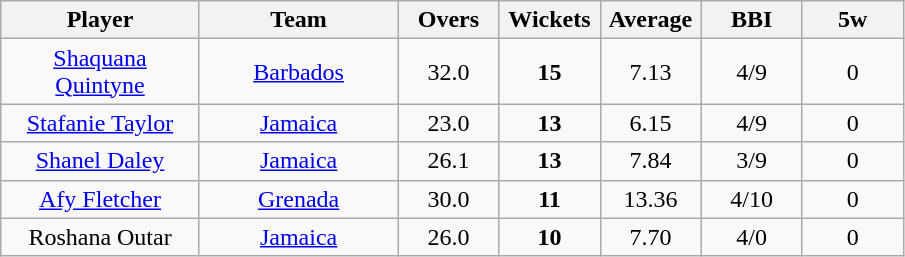<table class="wikitable" style="text-align:center">
<tr>
<th width=125>Player</th>
<th width=125>Team</th>
<th width=60>Overs</th>
<th width=60>Wickets</th>
<th width=60>Average</th>
<th width=60>BBI</th>
<th width=60>5w</th>
</tr>
<tr>
<td><a href='#'>Shaquana Quintyne</a></td>
<td><a href='#'>Barbados</a></td>
<td>32.0</td>
<td><strong>15</strong></td>
<td>7.13</td>
<td>4/9</td>
<td>0</td>
</tr>
<tr>
<td><a href='#'>Stafanie Taylor</a></td>
<td><a href='#'>Jamaica</a></td>
<td>23.0</td>
<td><strong>13</strong></td>
<td>6.15</td>
<td>4/9</td>
<td>0</td>
</tr>
<tr>
<td><a href='#'>Shanel Daley</a></td>
<td><a href='#'>Jamaica</a></td>
<td>26.1</td>
<td><strong>13</strong></td>
<td>7.84</td>
<td>3/9</td>
<td>0</td>
</tr>
<tr>
<td><a href='#'>Afy Fletcher</a></td>
<td><a href='#'>Grenada</a></td>
<td>30.0</td>
<td><strong>11</strong></td>
<td>13.36</td>
<td>4/10</td>
<td>0</td>
</tr>
<tr>
<td>Roshana Outar</td>
<td><a href='#'>Jamaica</a></td>
<td>26.0</td>
<td><strong>10</strong></td>
<td>7.70</td>
<td>4/0</td>
<td>0</td>
</tr>
</table>
